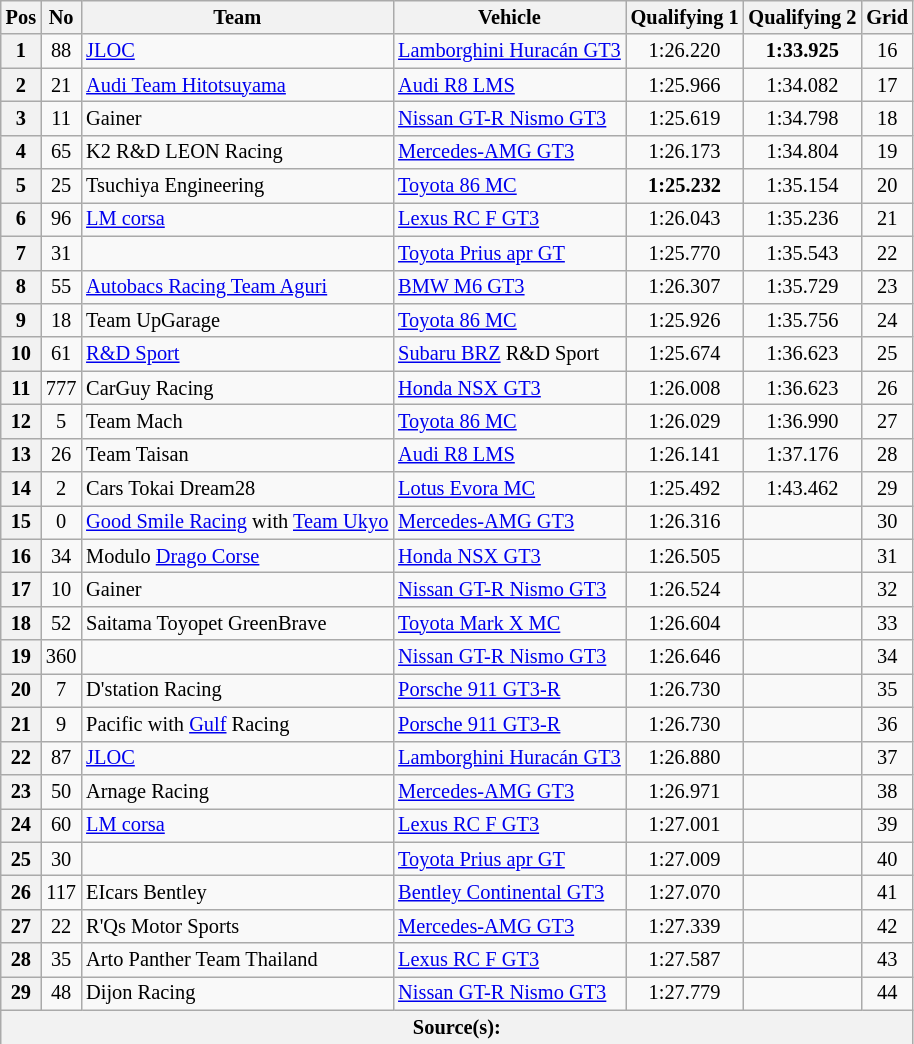<table class="wikitable" style="font-size: 85%;">
<tr>
<th>Pos</th>
<th>No</th>
<th>Team</th>
<th>Vehicle</th>
<th>Qualifying 1</th>
<th>Qualifying 2</th>
<th>Grid</th>
</tr>
<tr>
<th>1</th>
<td align="center">88</td>
<td><a href='#'>JLOC</a></td>
<td><a href='#'>Lamborghini Huracán GT3</a></td>
<td align="center">1:26.220</td>
<td align="center"><strong>1:33.925</strong></td>
<td align="center">16</td>
</tr>
<tr>
<th>2</th>
<td align="center">21</td>
<td><a href='#'>Audi Team Hitotsuyama</a></td>
<td><a href='#'>Audi R8 LMS</a></td>
<td align="center">1:25.966</td>
<td align="center">1:34.082</td>
<td align="center">17</td>
</tr>
<tr>
<th>3</th>
<td align="center">11</td>
<td>Gainer</td>
<td><a href='#'>Nissan GT-R Nismo GT3</a></td>
<td align="center">1:25.619</td>
<td align="center">1:34.798</td>
<td align="center">18</td>
</tr>
<tr>
<th>4</th>
<td align="center">65</td>
<td>K2 R&D LEON Racing</td>
<td><a href='#'>Mercedes-AMG GT3</a></td>
<td align="center">1:26.173</td>
<td align="center">1:34.804</td>
<td align="center">19</td>
</tr>
<tr>
<th>5</th>
<td align="center">25</td>
<td>Tsuchiya Engineering</td>
<td><a href='#'>Toyota 86 MC</a></td>
<td align="center"><strong>1:25.232</strong></td>
<td align="center">1:35.154</td>
<td align="center">20</td>
</tr>
<tr>
<th>6</th>
<td align="center">96</td>
<td><a href='#'>LM corsa</a></td>
<td><a href='#'>Lexus RC F GT3</a></td>
<td align="center">1:26.043</td>
<td align="center">1:35.236</td>
<td align="center">21</td>
</tr>
<tr>
<th>7</th>
<td align="center">31</td>
<td></td>
<td><a href='#'>Toyota Prius apr GT</a></td>
<td align="center">1:25.770</td>
<td align="center">1:35.543</td>
<td align="center">22</td>
</tr>
<tr>
<th>8</th>
<td align="center">55</td>
<td><a href='#'>Autobacs Racing Team Aguri</a></td>
<td><a href='#'>BMW M6 GT3</a></td>
<td align="center">1:26.307</td>
<td align="center">1:35.729</td>
<td align="center">23</td>
</tr>
<tr>
<th>9</th>
<td align="center">18</td>
<td>Team UpGarage</td>
<td><a href='#'>Toyota 86 MC</a></td>
<td align="center">1:25.926</td>
<td align="center">1:35.756</td>
<td align="center">24</td>
</tr>
<tr>
<th>10</th>
<td align="center">61</td>
<td><a href='#'>R&D Sport</a></td>
<td><a href='#'>Subaru BRZ</a> R&D Sport</td>
<td align="center">1:25.674</td>
<td align="center">1:36.623</td>
<td align="center">25</td>
</tr>
<tr>
<th>11</th>
<td align="center">777</td>
<td>CarGuy Racing</td>
<td><a href='#'>Honda NSX GT3</a></td>
<td align="center">1:26.008</td>
<td align="center">1:36.623</td>
<td align="center">26</td>
</tr>
<tr>
<th>12</th>
<td align="center">5</td>
<td>Team Mach</td>
<td><a href='#'>Toyota 86 MC</a></td>
<td align="center">1:26.029</td>
<td align="center">1:36.990</td>
<td align="center">27</td>
</tr>
<tr>
<th>13</th>
<td align="center">26</td>
<td>Team Taisan</td>
<td><a href='#'>Audi R8 LMS</a></td>
<td align="center">1:26.141</td>
<td align="center">1:37.176</td>
<td align="center">28</td>
</tr>
<tr>
<th>14</th>
<td align="center">2</td>
<td>Cars Tokai Dream28</td>
<td><a href='#'>Lotus Evora MC</a></td>
<td align="center">1:25.492</td>
<td align="center">1:43.462</td>
<td align="center">29</td>
</tr>
<tr>
<th>15</th>
<td align="center">0</td>
<td><a href='#'>Good Smile Racing</a> with <a href='#'>Team Ukyo</a></td>
<td><a href='#'>Mercedes-AMG GT3</a></td>
<td align="center">1:26.316</td>
<td align="center"></td>
<td align="center">30</td>
</tr>
<tr>
<th>16</th>
<td align="center">34</td>
<td>Modulo <a href='#'>Drago Corse</a></td>
<td><a href='#'>Honda NSX GT3</a></td>
<td align="center">1:26.505</td>
<td align="center"></td>
<td align="center">31</td>
</tr>
<tr>
<th>17</th>
<td align="center">10</td>
<td>Gainer</td>
<td><a href='#'>Nissan GT-R Nismo GT3</a></td>
<td align="center">1:26.524</td>
<td align="center"></td>
<td align="center">32</td>
</tr>
<tr>
<th>18</th>
<td align="center">52</td>
<td>Saitama Toyopet GreenBrave</td>
<td><a href='#'>Toyota Mark X MC</a></td>
<td align="center">1:26.604</td>
<td align="center"></td>
<td align="center">33</td>
</tr>
<tr>
<th>19</th>
<td align="center">360</td>
<td></td>
<td><a href='#'>Nissan GT-R Nismo GT3</a></td>
<td align="center">1:26.646</td>
<td align="center"></td>
<td align="center">34</td>
</tr>
<tr>
<th>20</th>
<td align="center">7</td>
<td>D'station Racing</td>
<td><a href='#'>Porsche 911 GT3-R</a></td>
<td align="center">1:26.730</td>
<td align="center"></td>
<td align="center">35</td>
</tr>
<tr>
<th>21</th>
<td align="center">9</td>
<td>Pacific with <a href='#'>Gulf</a> Racing</td>
<td><a href='#'>Porsche 911 GT3-R</a></td>
<td align="center">1:26.730</td>
<td align="center"></td>
<td align="center">36</td>
</tr>
<tr>
<th>22</th>
<td align="center">87</td>
<td><a href='#'>JLOC</a></td>
<td><a href='#'>Lamborghini Huracán GT3</a></td>
<td align="center">1:26.880</td>
<td align="center"></td>
<td align="center">37</td>
</tr>
<tr>
<th>23</th>
<td align="center">50</td>
<td>Arnage Racing</td>
<td><a href='#'>Mercedes-AMG GT3</a></td>
<td align="center">1:26.971</td>
<td align="center"></td>
<td align="center">38</td>
</tr>
<tr>
<th>24</th>
<td align="center">60</td>
<td><a href='#'>LM corsa</a></td>
<td><a href='#'>Lexus RC F GT3</a></td>
<td align="center">1:27.001</td>
<td align="center"></td>
<td align="center">39</td>
</tr>
<tr>
<th>25</th>
<td align="center">30</td>
<td></td>
<td><a href='#'>Toyota Prius apr GT</a></td>
<td align="center">1:27.009</td>
<td align="center"></td>
<td align="center">40</td>
</tr>
<tr>
<th>26</th>
<td align="center">117</td>
<td>EIcars Bentley</td>
<td><a href='#'>Bentley Continental GT3</a></td>
<td align="center">1:27.070</td>
<td align="center"></td>
<td align="center">41</td>
</tr>
<tr>
<th>27</th>
<td align="center">22</td>
<td>R'Qs Motor Sports</td>
<td><a href='#'>Mercedes-AMG GT3</a></td>
<td align="center">1:27.339</td>
<td align="center"></td>
<td align="center">42</td>
</tr>
<tr>
<th>28</th>
<td align="center">35</td>
<td>Arto Panther Team Thailand</td>
<td><a href='#'>Lexus RC F GT3</a></td>
<td align="center">1:27.587</td>
<td align="center"></td>
<td align="center">43</td>
</tr>
<tr>
<th>29</th>
<td align="center">48</td>
<td>Dijon Racing</td>
<td><a href='#'>Nissan GT-R Nismo GT3</a></td>
<td align="center">1:27.779</td>
<td align="center"></td>
<td align="center">44</td>
</tr>
<tr>
<th colspan="7">Source(s): </th>
</tr>
<tr>
</tr>
</table>
